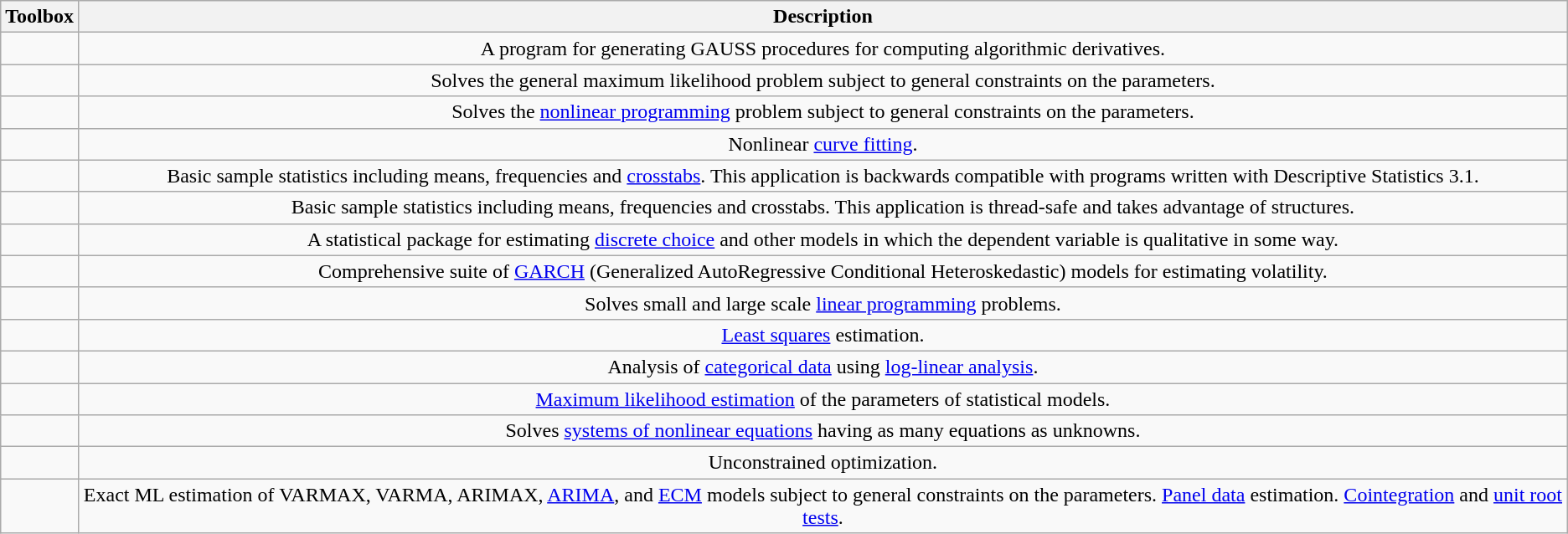<table class="wikitable" style="text-align:center"; border="5">
<tr>
<th>Toolbox</th>
<th>Description</th>
</tr>
<tr>
<td></td>
<td>A program for generating GAUSS procedures for computing algorithmic derivatives.</td>
</tr>
<tr>
<td></td>
<td>Solves the general maximum likelihood problem subject to general constraints on the parameters.</td>
</tr>
<tr>
<td></td>
<td>Solves the <a href='#'>nonlinear programming</a> problem subject to general constraints on the parameters.</td>
</tr>
<tr>
<td></td>
<td>Nonlinear <a href='#'>curve fitting</a>.</td>
</tr>
<tr>
<td></td>
<td>Basic sample statistics including means, frequencies and <a href='#'>crosstabs</a>. This application is backwards compatible with programs written with Descriptive Statistics 3.1.</td>
</tr>
<tr>
<td></td>
<td>Basic sample statistics including means, frequencies and crosstabs. This application is thread-safe and takes advantage of structures.</td>
</tr>
<tr>
<td></td>
<td>A statistical package for estimating <a href='#'>discrete choice</a> and other models in which the dependent variable is qualitative in some way.</td>
</tr>
<tr>
<td></td>
<td>Comprehensive suite of <a href='#'>GARCH</a> (Generalized AutoRegressive Conditional Heteroskedastic) models for estimating volatility.</td>
</tr>
<tr>
<td></td>
<td>Solves small and large scale <a href='#'>linear programming</a> problems.</td>
</tr>
<tr>
<td></td>
<td><a href='#'>Least squares</a> estimation.</td>
</tr>
<tr>
<td></td>
<td>Analysis of <a href='#'>categorical data</a> using <a href='#'>log-linear analysis</a>.</td>
</tr>
<tr>
<td></td>
<td><a href='#'>Maximum likelihood estimation</a> of the parameters of statistical models.</td>
</tr>
<tr>
<td></td>
<td>Solves <a href='#'>systems of nonlinear equations</a> having as many equations as unknowns.</td>
</tr>
<tr>
<td></td>
<td>Unconstrained optimization.</td>
</tr>
<tr>
<td></td>
<td>Exact ML estimation of VARMAX, VARMA, ARIMAX, <a href='#'>ARIMA</a>, and <a href='#'>ECM</a> models subject to general constraints on the parameters. <a href='#'>Panel data</a> estimation. <a href='#'>Cointegration</a> and <a href='#'>unit root tests</a>.</td>
</tr>
</table>
